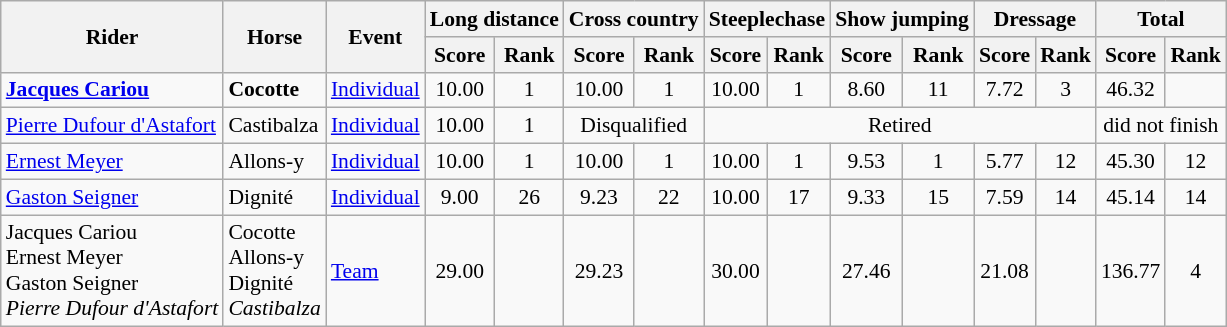<table class=wikitable style="font-size:90%">
<tr>
<th rowspan="2">Rider</th>
<th rowspan="2">Horse</th>
<th rowspan="2">Event</th>
<th colspan="2">Long distance</th>
<th colspan="2">Cross country</th>
<th colspan="2">Steeplechase</th>
<th colspan="2">Show jumping</th>
<th colspan="2">Dressage</th>
<th colspan="2">Total</th>
</tr>
<tr>
<th>Score</th>
<th>Rank</th>
<th>Score</th>
<th>Rank</th>
<th>Score</th>
<th>Rank</th>
<th>Score</th>
<th>Rank</th>
<th>Score</th>
<th>Rank</th>
<th>Score</th>
<th>Rank</th>
</tr>
<tr>
<td><strong><a href='#'>Jacques Cariou</a></strong></td>
<td><strong>Cocotte</strong></td>
<td><a href='#'>Individual</a></td>
<td align=center>10.00</td>
<td align=center>1</td>
<td align=center>10.00</td>
<td align=center>1</td>
<td align=center>10.00</td>
<td align=center>1</td>
<td align=center>8.60</td>
<td align=center>11</td>
<td align=center>7.72</td>
<td align=center>3</td>
<td align=center>46.32</td>
<td align=center></td>
</tr>
<tr>
<td><a href='#'>Pierre Dufour d'Astafort</a></td>
<td>Castibalza</td>
<td><a href='#'>Individual</a></td>
<td align=center>10.00</td>
<td align=center>1</td>
<td align=center colspan=2>Disqualified</td>
<td align=center colspan=6>Retired</td>
<td align=center colspan=2>did not finish</td>
</tr>
<tr>
<td><a href='#'>Ernest Meyer</a></td>
<td>Allons-y</td>
<td><a href='#'>Individual</a></td>
<td align=center>10.00</td>
<td align=center>1</td>
<td align=center>10.00</td>
<td align=center>1</td>
<td align=center>10.00</td>
<td align=center>1</td>
<td align=center>9.53</td>
<td align=center>1</td>
<td align=center>5.77</td>
<td align=center>12</td>
<td align=center>45.30</td>
<td align=center>12</td>
</tr>
<tr>
<td><a href='#'>Gaston Seigner</a></td>
<td>Dignité</td>
<td><a href='#'>Individual</a></td>
<td align=center>9.00</td>
<td align=center>26</td>
<td align=center>9.23</td>
<td align=center>22</td>
<td align=center>10.00</td>
<td align=center>17</td>
<td align=center>9.33</td>
<td align=center>15</td>
<td align=center>7.59</td>
<td align=center>14</td>
<td align=center>45.14</td>
<td align=center>14</td>
</tr>
<tr>
<td>Jacques Cariou <br> Ernest Meyer <br> Gaston Seigner <br> <em>Pierre Dufour d'Astafort</em></td>
<td>Cocotte <br> Allons-y <br> Dignité <br> <em>Castibalza</em></td>
<td><a href='#'>Team</a></td>
<td align=center>29.00</td>
<td align=center></td>
<td align=center>29.23</td>
<td align=center></td>
<td align=center>30.00</td>
<td align=center></td>
<td align=center>27.46</td>
<td align=center></td>
<td align=center>21.08</td>
<td align=center></td>
<td align=center>136.77</td>
<td align=center>4</td>
</tr>
</table>
